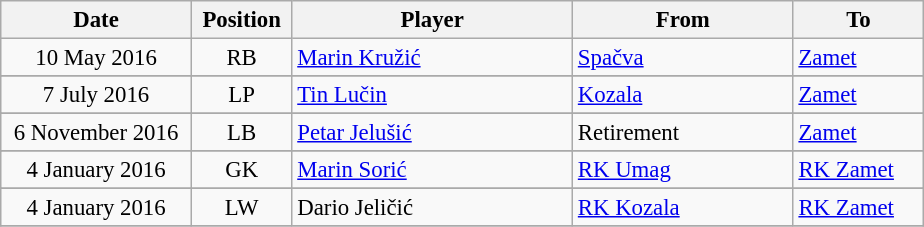<table class="wikitable" style="font-size: 95%; text-align: center;">
<tr>
<th width=120>Date</th>
<th width=60>Position</th>
<th width=180>Player</th>
<th width=140>From</th>
<th width=80>To</th>
</tr>
<tr>
<td>10 May 2016</td>
<td>RB</td>
<td style="text-align:left;"> <a href='#'>Marin Kružić</a></td>
<td style="text-align:left;"> <a href='#'>Spačva</a></td>
<td style="text-align:left;"><a href='#'>Zamet</a></td>
</tr>
<tr>
</tr>
<tr>
<td>7 July 2016</td>
<td>LP</td>
<td style="text-align:left;"> <a href='#'>Tin Lučin</a></td>
<td style="text-align:left;"> <a href='#'>Kozala</a></td>
<td style="text-align:left;"><a href='#'>Zamet</a></td>
</tr>
<tr>
</tr>
<tr>
<td>6 November 2016</td>
<td>LB</td>
<td style="text-align:left;"> <a href='#'>Petar Jelušić</a></td>
<td style="text-align:left;">Retirement</td>
<td style="text-align:left;"><a href='#'>Zamet</a></td>
</tr>
<tr>
</tr>
<tr>
<td>4 January 2016</td>
<td>GK</td>
<td style="text-align:left;"> <a href='#'>Marin Sorić</a></td>
<td style="text-align:left;"> <a href='#'>RK Umag</a></td>
<td style="text-align:left;"><a href='#'>RK Zamet</a></td>
</tr>
<tr>
</tr>
<tr>
<td>4 January 2016</td>
<td>LW</td>
<td style="text-align:left;"> Dario Jeličić</td>
<td style="text-align:left;"> <a href='#'>RK Kozala</a></td>
<td style="text-align:left;"><a href='#'>RK Zamet</a></td>
</tr>
<tr>
</tr>
</table>
